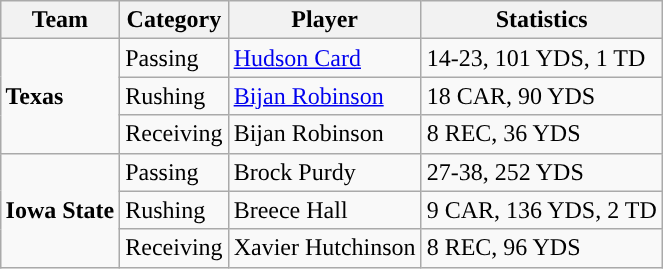<table class="wikitable" style="float: right;">
<tr>
<th>Team</th>
<th>Category</th>
<th>Player</th>
<th>Statistics</th>
</tr>
<tr>
<td rowspan=3><strong>Texas</strong></td>
<td>Passing</td>
<td><a href='#'>Hudson Card</a></td>
<td>14-23, 101 YDS, 1 TD</td>
</tr>
<tr>
<td>Rushing</td>
<td><a href='#'>Bijan Robinson</a></td>
<td>18 CAR, 90 YDS</td>
</tr>
<tr>
<td>Receiving</td>
<td>Bijan Robinson</td>
<td>8 REC, 36 YDS</td>
</tr>
<tr>
<td rowspan=3><strong>Iowa State</strong></td>
<td>Passing</td>
<td>Brock Purdy</td>
<td>27-38, 252 YDS</td>
</tr>
<tr>
<td>Rushing</td>
<td>Breece Hall</td>
<td>9 CAR, 136 YDS, 2 TD</td>
</tr>
<tr>
<td>Receiving</td>
<td>Xavier Hutchinson</td>
<td>8 REC, 96 YDS</td>
</tr>
</table>
